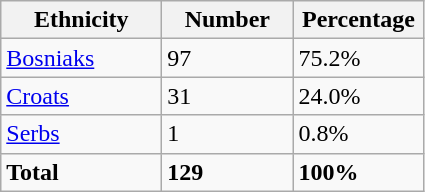<table class="wikitable">
<tr>
<th width="100px">Ethnicity</th>
<th width="80px">Number</th>
<th width="80px">Percentage</th>
</tr>
<tr>
<td><a href='#'>Bosniaks</a></td>
<td>97</td>
<td>75.2%</td>
</tr>
<tr>
<td><a href='#'>Croats</a></td>
<td>31</td>
<td>24.0%</td>
</tr>
<tr>
<td><a href='#'>Serbs</a></td>
<td>1</td>
<td>0.8%</td>
</tr>
<tr>
<td><strong>Total</strong></td>
<td><strong>129</strong></td>
<td><strong>100%</strong></td>
</tr>
</table>
